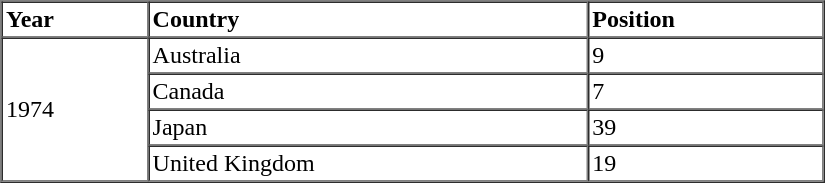<table border="1" cellspacing="0" cellpadding="2" style="width:550px;">
<tr>
<th align="left">Year</th>
<th align="left">Country</th>
<th align="left">Position</th>
</tr>
<tr>
<td align="left" rowspan="4">1974</td>
<td align="left">Australia</td>
<td align="left">9</td>
</tr>
<tr>
<td align="left">Canada</td>
<td align="left">7</td>
</tr>
<tr>
<td align="left">Japan</td>
<td align="left">39</td>
</tr>
<tr>
<td align="left">United Kingdom</td>
<td align="left">19</td>
</tr>
</table>
